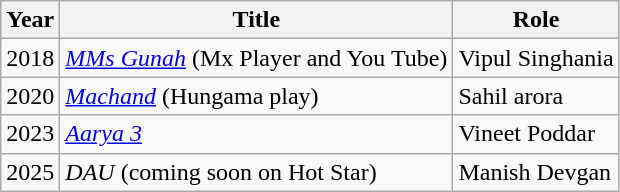<table class="wikitable">
<tr>
<th>Year</th>
<th>Title</th>
<th>Role</th>
</tr>
<tr>
<td>2018</td>
<td><em><a href='#'>MMs Gunah</a></em> (Mx Player and You Tube)</td>
<td>Vipul Singhania</td>
</tr>
<tr>
<td>2020</td>
<td><em><a href='#'>Machand</a></em> (Hungama play)</td>
<td>Sahil arora</td>
</tr>
<tr>
<td>2023</td>
<td><em><a href='#'>Aarya 3</a></em></td>
<td>Vineet Poddar</td>
</tr>
<tr>
<td>2025</td>
<td><em>DAU</em> (coming soon on Hot Star)</td>
<td>Manish Devgan</td>
</tr>
</table>
